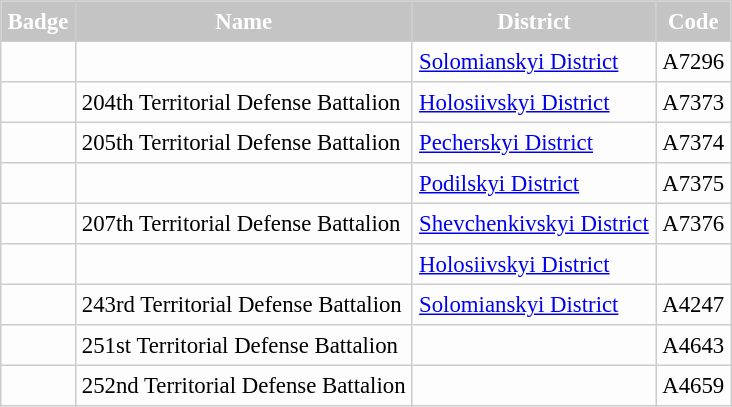<table border="2" cellpadding="4" cellspacing="0" width="" style="margin: 1em 1em 1em 0; background: #fdfdfd; border: 1px #ccc solid; border-collapse: collapse; font-size: 95%;">
<tr bgcolor="#c4c4c4" style="color:white">
<th>Badge</th>
<th>Name</th>
<th>District</th>
<th>Code</th>
</tr>
<tr>
<td></td>
<td></td>
<td><a href='#'>Solomianskyi District</a></td>
<td> А7296</td>
</tr>
<tr>
<td></td>
<td>204th Territorial Defense Battalion</td>
<td><a href='#'>Holosiivskyi District</a></td>
<td> А7373</td>
</tr>
<tr>
<td></td>
<td>205th Territorial Defense Battalion</td>
<td><a href='#'>Pecherskyi District</a></td>
<td> А7374</td>
</tr>
<tr>
<td></td>
<td></td>
<td><a href='#'>Podilskyi District</a></td>
<td> А7375</td>
</tr>
<tr>
<td></td>
<td>207th Territorial Defense Battalion</td>
<td><a href='#'>Shevchenkivskyi District</a></td>
<td> А7376</td>
</tr>
<tr>
<td></td>
<td></td>
<td><a href='#'>Holosiivskyi District</a></td>
<td></td>
</tr>
<tr>
<td></td>
<td>243rd Territorial Defense Battalion</td>
<td><a href='#'>Solomianskyi District</a></td>
<td> А4247</td>
</tr>
<tr>
<td></td>
<td>251st Territorial Defense Battalion</td>
<td></td>
<td> А4643</td>
</tr>
<tr>
<td></td>
<td>252nd Territorial Defense Battalion</td>
<td></td>
<td> А4659</td>
</tr>
</table>
